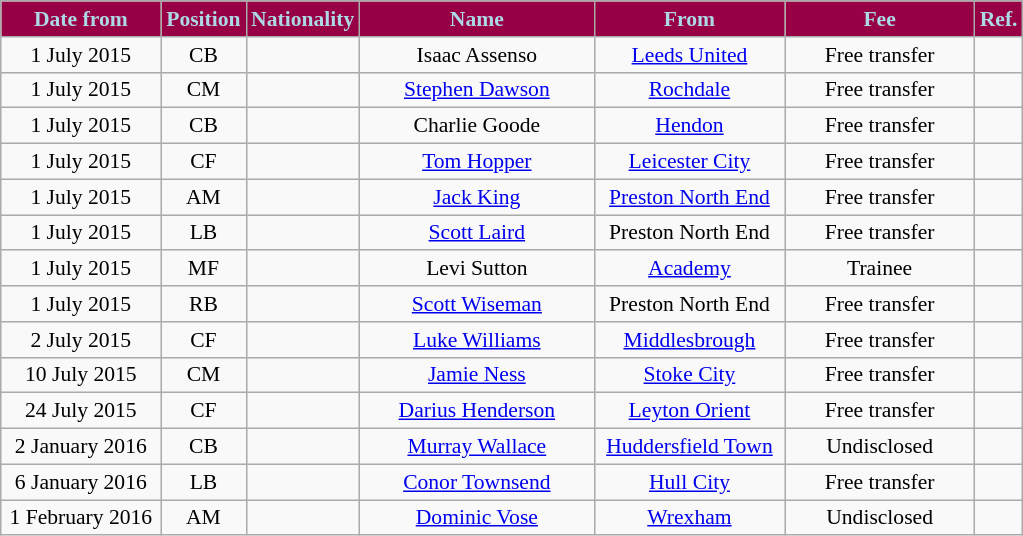<table class="wikitable"  style="text-align:center; font-size:90%; ">
<tr>
<th style="background:#970045; color:#ADD8E6; width:100px;">Date from</th>
<th style="background:#970045; color:#ADD8E6; width:50px;">Position</th>
<th style="background:#970045; color:#ADD8E6; width:50px;">Nationality</th>
<th style="background:#970045; color:#ADD8E6; width:150px;">Name</th>
<th style="background:#970045; color:#ADD8E6; width:120px;">From</th>
<th style="background:#970045; color:#ADD8E6; width:120px;">Fee</th>
<th style="background:#970045; color:#ADD8E6; width:25px;">Ref.</th>
</tr>
<tr>
<td>1 July 2015</td>
<td>CB</td>
<td></td>
<td>Isaac Assenso</td>
<td><a href='#'>Leeds United</a></td>
<td>Free transfer</td>
<td></td>
</tr>
<tr>
<td>1 July 2015</td>
<td>CM</td>
<td></td>
<td><a href='#'>Stephen Dawson</a></td>
<td><a href='#'>Rochdale</a></td>
<td>Free transfer</td>
<td></td>
</tr>
<tr>
<td>1 July 2015</td>
<td>CB</td>
<td></td>
<td>Charlie Goode</td>
<td><a href='#'>Hendon</a></td>
<td>Free transfer</td>
<td></td>
</tr>
<tr>
<td>1 July 2015</td>
<td>CF</td>
<td></td>
<td><a href='#'>Tom Hopper</a></td>
<td><a href='#'>Leicester City</a></td>
<td>Free transfer</td>
<td></td>
</tr>
<tr>
<td>1 July 2015</td>
<td>AM</td>
<td></td>
<td><a href='#'>Jack King</a></td>
<td><a href='#'>Preston North End</a></td>
<td>Free transfer</td>
<td></td>
</tr>
<tr>
<td>1 July 2015</td>
<td>LB</td>
<td></td>
<td><a href='#'>Scott Laird</a></td>
<td>Preston North End</td>
<td>Free transfer</td>
<td></td>
</tr>
<tr>
<td>1 July 2015</td>
<td>MF</td>
<td></td>
<td>Levi Sutton</td>
<td><a href='#'>Academy</a></td>
<td>Trainee</td>
<td></td>
</tr>
<tr>
<td>1 July 2015</td>
<td>RB</td>
<td></td>
<td><a href='#'>Scott Wiseman</a></td>
<td>Preston North End</td>
<td>Free transfer</td>
<td></td>
</tr>
<tr>
<td>2 July 2015</td>
<td>CF</td>
<td></td>
<td><a href='#'>Luke Williams</a></td>
<td><a href='#'>Middlesbrough</a></td>
<td>Free transfer</td>
<td></td>
</tr>
<tr>
<td>10 July 2015</td>
<td>CM</td>
<td></td>
<td><a href='#'>Jamie Ness</a></td>
<td><a href='#'>Stoke City</a></td>
<td>Free transfer</td>
<td></td>
</tr>
<tr>
<td>24 July 2015</td>
<td>CF</td>
<td></td>
<td><a href='#'>Darius Henderson</a></td>
<td><a href='#'>Leyton Orient</a></td>
<td>Free transfer</td>
<td></td>
</tr>
<tr>
<td>2 January 2016</td>
<td>CB</td>
<td></td>
<td><a href='#'>Murray Wallace</a></td>
<td><a href='#'>Huddersfield Town</a></td>
<td>Undisclosed</td>
<td></td>
</tr>
<tr>
<td>6 January 2016</td>
<td>LB</td>
<td></td>
<td><a href='#'>Conor Townsend</a></td>
<td><a href='#'>Hull City</a></td>
<td>Free transfer</td>
<td></td>
</tr>
<tr>
<td>1 February 2016</td>
<td>AM</td>
<td></td>
<td><a href='#'>Dominic Vose</a></td>
<td><a href='#'>Wrexham</a></td>
<td>Undisclosed</td>
<td></td>
</tr>
</table>
